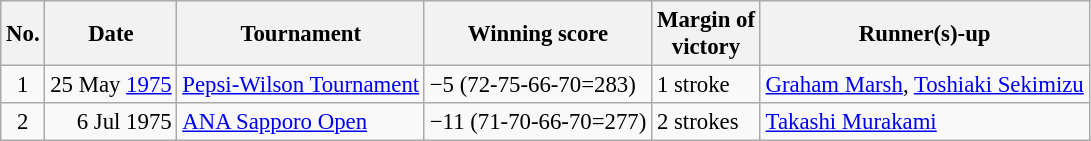<table class="wikitable" style="font-size:95%;">
<tr>
<th>No.</th>
<th>Date</th>
<th>Tournament</th>
<th>Winning score</th>
<th>Margin of<br>victory</th>
<th>Runner(s)-up</th>
</tr>
<tr>
<td align=center>1</td>
<td align=right>25 May <a href='#'>1975</a></td>
<td><a href='#'>Pepsi-Wilson Tournament</a></td>
<td>−5 (72-75-66-70=283)</td>
<td>1 stroke</td>
<td> <a href='#'>Graham Marsh</a>,  <a href='#'>Toshiaki Sekimizu</a></td>
</tr>
<tr>
<td align=center>2</td>
<td align=right>6 Jul 1975</td>
<td><a href='#'>ANA Sapporo Open</a></td>
<td>−11 (71-70-66-70=277)</td>
<td>2 strokes</td>
<td> <a href='#'>Takashi Murakami</a></td>
</tr>
</table>
